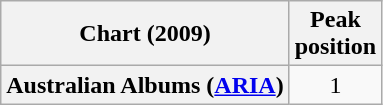<table class="wikitable plainrowheaders" style="text-align:center;">
<tr>
<th scope="col">Chart (2009)</th>
<th scope="col">Peak<br>position</th>
</tr>
<tr>
<th scope="row">Australian Albums (<a href='#'>ARIA</a>)</th>
<td>1</td>
</tr>
</table>
